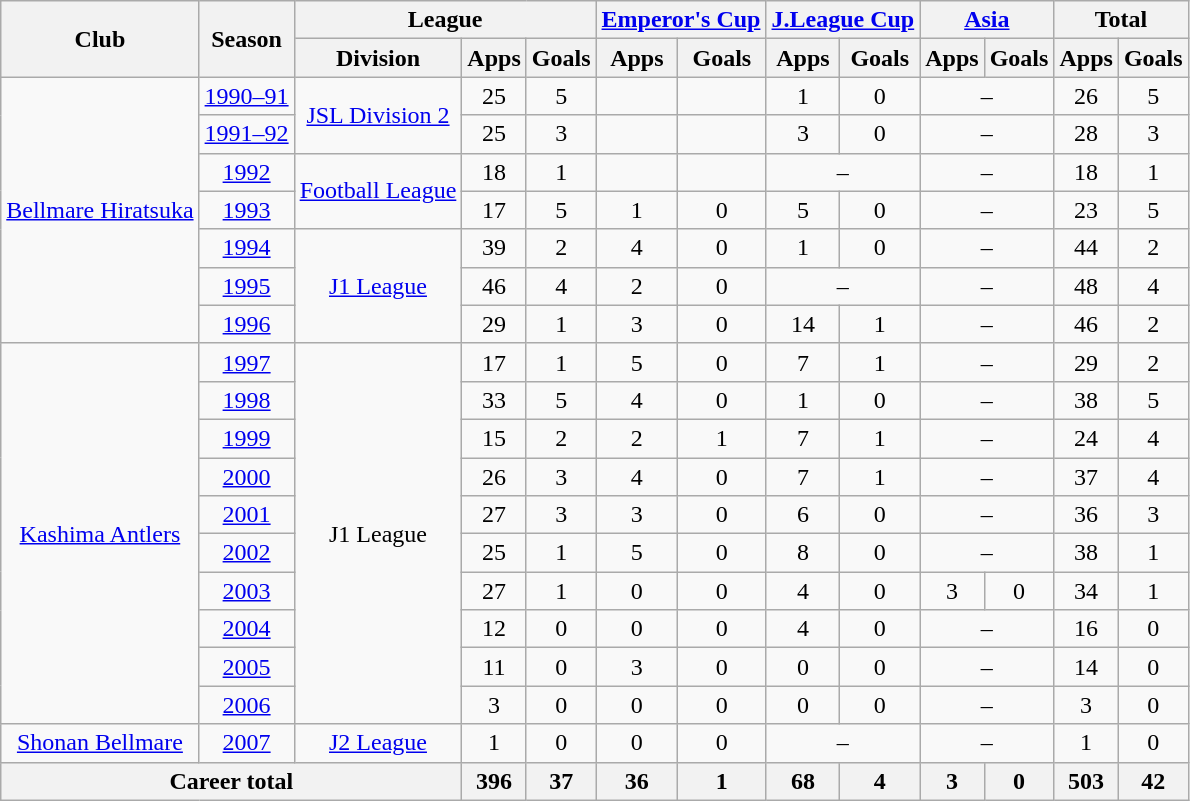<table class="wikitable" style="text-align:center">
<tr>
<th rowspan="2">Club</th>
<th rowspan="2">Season</th>
<th colspan="3">League</th>
<th colspan="2"><a href='#'>Emperor's Cup</a></th>
<th colspan="2"><a href='#'>J.League Cup</a></th>
<th colspan="2"><a href='#'>Asia</a></th>
<th colspan="2">Total</th>
</tr>
<tr>
<th>Division</th>
<th>Apps</th>
<th>Goals</th>
<th>Apps</th>
<th>Goals</th>
<th>Apps</th>
<th>Goals</th>
<th>Apps</th>
<th>Goals</th>
<th>Apps</th>
<th>Goals</th>
</tr>
<tr>
<td rowspan="7"><a href='#'>Bellmare Hiratsuka</a></td>
<td><a href='#'>1990–91</a></td>
<td rowspan="2"><a href='#'>JSL Division 2</a></td>
<td>25</td>
<td>5</td>
<td></td>
<td></td>
<td>1</td>
<td>0</td>
<td colspan="2">–</td>
<td>26</td>
<td>5</td>
</tr>
<tr>
<td><a href='#'>1991–92</a></td>
<td>25</td>
<td>3</td>
<td></td>
<td></td>
<td>3</td>
<td>0</td>
<td colspan="2">–</td>
<td>28</td>
<td>3</td>
</tr>
<tr>
<td><a href='#'>1992</a></td>
<td rowspan="2"><a href='#'>Football League</a></td>
<td>18</td>
<td>1</td>
<td></td>
<td></td>
<td colspan="2">–</td>
<td colspan="2">–</td>
<td>18</td>
<td>1</td>
</tr>
<tr>
<td><a href='#'>1993</a></td>
<td>17</td>
<td>5</td>
<td>1</td>
<td>0</td>
<td>5</td>
<td>0</td>
<td colspan="2">–</td>
<td>23</td>
<td>5</td>
</tr>
<tr>
<td><a href='#'>1994</a></td>
<td rowspan="3"><a href='#'>J1 League</a></td>
<td>39</td>
<td>2</td>
<td>4</td>
<td>0</td>
<td>1</td>
<td>0</td>
<td colspan="2">–</td>
<td>44</td>
<td>2</td>
</tr>
<tr>
<td><a href='#'>1995</a></td>
<td>46</td>
<td>4</td>
<td>2</td>
<td>0</td>
<td colspan="2">–</td>
<td colspan="2">–</td>
<td>48</td>
<td>4</td>
</tr>
<tr>
<td><a href='#'>1996</a></td>
<td>29</td>
<td>1</td>
<td>3</td>
<td>0</td>
<td>14</td>
<td>1</td>
<td colspan="2">–</td>
<td>46</td>
<td>2</td>
</tr>
<tr>
<td rowspan="10"><a href='#'>Kashima Antlers</a></td>
<td><a href='#'>1997</a></td>
<td rowspan="10">J1 League</td>
<td>17</td>
<td>1</td>
<td>5</td>
<td>0</td>
<td>7</td>
<td>1</td>
<td colspan="2">–</td>
<td>29</td>
<td>2</td>
</tr>
<tr>
<td><a href='#'>1998</a></td>
<td>33</td>
<td>5</td>
<td>4</td>
<td>0</td>
<td>1</td>
<td>0</td>
<td colspan="2">–</td>
<td>38</td>
<td>5</td>
</tr>
<tr>
<td><a href='#'>1999</a></td>
<td>15</td>
<td>2</td>
<td>2</td>
<td>1</td>
<td>7</td>
<td>1</td>
<td colspan="2">–</td>
<td>24</td>
<td>4</td>
</tr>
<tr>
<td><a href='#'>2000</a></td>
<td>26</td>
<td>3</td>
<td>4</td>
<td>0</td>
<td>7</td>
<td>1</td>
<td colspan="2">–</td>
<td>37</td>
<td>4</td>
</tr>
<tr>
<td><a href='#'>2001</a></td>
<td>27</td>
<td>3</td>
<td>3</td>
<td>0</td>
<td>6</td>
<td>0</td>
<td colspan="2">–</td>
<td>36</td>
<td>3</td>
</tr>
<tr>
<td><a href='#'>2002</a></td>
<td>25</td>
<td>1</td>
<td>5</td>
<td>0</td>
<td>8</td>
<td>0</td>
<td colspan="2">–</td>
<td>38</td>
<td>1</td>
</tr>
<tr>
<td><a href='#'>2003</a></td>
<td>27</td>
<td>1</td>
<td>0</td>
<td>0</td>
<td>4</td>
<td>0</td>
<td>3</td>
<td>0</td>
<td>34</td>
<td>1</td>
</tr>
<tr>
<td><a href='#'>2004</a></td>
<td>12</td>
<td>0</td>
<td>0</td>
<td>0</td>
<td>4</td>
<td>0</td>
<td colspan="2">–</td>
<td>16</td>
<td>0</td>
</tr>
<tr>
<td><a href='#'>2005</a></td>
<td>11</td>
<td>0</td>
<td>3</td>
<td>0</td>
<td>0</td>
<td>0</td>
<td colspan="2">–</td>
<td>14</td>
<td>0</td>
</tr>
<tr>
<td><a href='#'>2006</a></td>
<td>3</td>
<td>0</td>
<td>0</td>
<td>0</td>
<td>0</td>
<td>0</td>
<td colspan="2">–</td>
<td>3</td>
<td>0</td>
</tr>
<tr>
<td><a href='#'>Shonan Bellmare</a></td>
<td><a href='#'>2007</a></td>
<td><a href='#'>J2 League</a></td>
<td>1</td>
<td>0</td>
<td>0</td>
<td>0</td>
<td colspan="2">–</td>
<td colspan="2">–</td>
<td>1</td>
<td>0</td>
</tr>
<tr>
<th colspan="3">Career total</th>
<th>396</th>
<th>37</th>
<th>36</th>
<th>1</th>
<th>68</th>
<th>4</th>
<th>3</th>
<th>0</th>
<th>503</th>
<th>42</th>
</tr>
</table>
